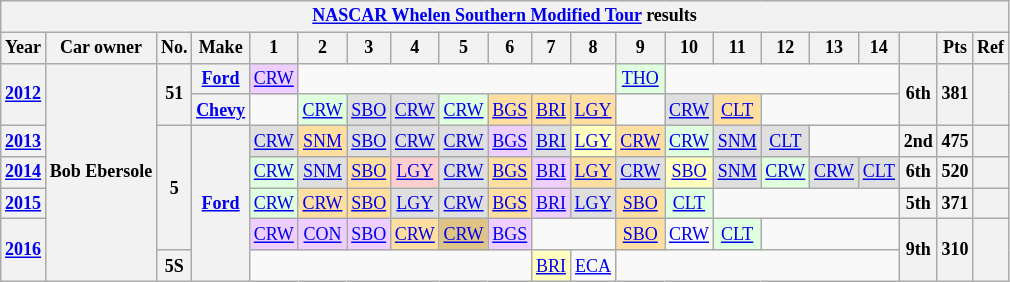<table class="wikitable" style="text-align:center; font-size:75%">
<tr>
<th colspan=21><a href='#'>NASCAR Whelen Southern Modified Tour</a> results</th>
</tr>
<tr>
<th>Year</th>
<th>Car owner</th>
<th>No.</th>
<th>Make</th>
<th>1</th>
<th>2</th>
<th>3</th>
<th>4</th>
<th>5</th>
<th>6</th>
<th>7</th>
<th>8</th>
<th>9</th>
<th>10</th>
<th>11</th>
<th>12</th>
<th>13</th>
<th>14</th>
<th></th>
<th>Pts</th>
<th>Ref</th>
</tr>
<tr>
<th rowspan=2><a href='#'>2012</a></th>
<th rowspan=7>Bob Ebersole</th>
<th rowspan=2>51</th>
<th><a href='#'>Ford</a></th>
<td style="background:#EFCFFF;"><a href='#'>CRW</a><br></td>
<td colspan=7></td>
<td style="background:#DFFFDF;"><a href='#'>THO</a><br></td>
<td colspan=5></td>
<th rowspan=2>6th</th>
<th rowspan=2>381</th>
<th rowspan=2></th>
</tr>
<tr>
<th><a href='#'>Chevy</a></th>
<td></td>
<td style="background:#DFFFDF;"><a href='#'>CRW</a><br></td>
<td style="background:#DFDFDF;"><a href='#'>SBO</a><br></td>
<td style="background:#DFDFDF;"><a href='#'>CRW</a><br></td>
<td style="background:#DFFFDF;"><a href='#'>CRW</a><br></td>
<td style="background:#FFDF9F;"><a href='#'>BGS</a><br></td>
<td style="background:#FFDF9F;"><a href='#'>BRI</a><br></td>
<td style="background:#FFDF9F;"><a href='#'>LGY</a><br></td>
<td></td>
<td style="background:#DFDFDF;"><a href='#'>CRW</a><br></td>
<td style="background:#FFDF9F;"><a href='#'>CLT</a><br></td>
<td colspan=3></td>
</tr>
<tr>
<th><a href='#'>2013</a></th>
<th rowspan=4>5</th>
<th rowspan=5><a href='#'>Ford</a></th>
<td style="background:#DFDFDF;"><a href='#'>CRW</a><br></td>
<td style="background:#FFDF9F;"><a href='#'>SNM</a><br></td>
<td style="background:#DFDFDF;"><a href='#'>SBO</a><br></td>
<td style="background:#DFDFDF;"><a href='#'>CRW</a><br></td>
<td style="background:#DFDFDF;"><a href='#'>CRW</a><br></td>
<td style="background:#EFCFFF;"><a href='#'>BGS</a><br></td>
<td style="background:#DFDFDF;"><a href='#'>BRI</a><br></td>
<td style="background:#FFFFBF;"><a href='#'>LGY</a><br></td>
<td style="background:#FFDF9F;"><a href='#'>CRW</a><br></td>
<td style="background:#DFFFDF;"><a href='#'>CRW</a><br></td>
<td style="background:#DFDFDF;"><a href='#'>SNM</a><br></td>
<td style="background:#DFDFDF;"><a href='#'>CLT</a><br></td>
<td colspan=2></td>
<th>2nd</th>
<th>475</th>
<th></th>
</tr>
<tr>
<th><a href='#'>2014</a></th>
<td style="background:#DFFFDF;"><a href='#'>CRW</a><br></td>
<td style="background:#DFDFDF;"><a href='#'>SNM</a><br></td>
<td style="background:#FFDF9F;"><a href='#'>SBO</a><br></td>
<td style="background:#FFCFCF;"><a href='#'>LGY</a><br></td>
<td style="background:#DFDFDF;"><a href='#'>CRW</a><br></td>
<td style="background:#FFDF9F;"><a href='#'>BGS</a><br></td>
<td style="background:#EFCFFF;"><a href='#'>BRI</a><br></td>
<td style="background:#FFDF9F;"><a href='#'>LGY</a><br></td>
<td style="background:#DFDFDF;"><a href='#'>CRW</a><br></td>
<td style="background:#FFFFBF;"><a href='#'>SBO</a><br></td>
<td style="background:#DFDFDF;"><a href='#'>SNM</a><br></td>
<td style="background:#DFFFDF;"><a href='#'>CRW</a><br></td>
<td style="background:#DFDFDF;"><a href='#'>CRW</a><br></td>
<td style="background:#DFDFDF;"><a href='#'>CLT</a><br></td>
<th>6th</th>
<th>520</th>
<th></th>
</tr>
<tr>
<th><a href='#'>2015</a></th>
<td style="background:#DFFFDF;"><a href='#'>CRW</a><br></td>
<td style="background:#FFDF9F;"><a href='#'>CRW</a><br></td>
<td style="background:#FFDF9F;"><a href='#'>SBO</a><br></td>
<td style="background:#DFDFDF;"><a href='#'>LGY</a><br></td>
<td style="background:#DFDFDF;"><a href='#'>CRW</a><br></td>
<td style="background:#FFDF9F;"><a href='#'>BGS</a><br></td>
<td style="background:#EFCFFF;"><a href='#'>BRI</a><br></td>
<td style="background:#DFDFDF;"><a href='#'>LGY</a><br></td>
<td style="background:#FFDF9F;"><a href='#'>SBO</a><br></td>
<td style="background:#DFFFDF;"><a href='#'>CLT</a><br></td>
<td colspan=4></td>
<th>5th</th>
<th>371</th>
<th></th>
</tr>
<tr>
<th rowspan=2><a href='#'>2016</a></th>
<td style="background:#EFCFFF;"><a href='#'>CRW</a><br></td>
<td style="background:#EFCFFF;"><a href='#'>CON</a><br></td>
<td style="background:#EFCFFF;"><a href='#'>SBO</a><br></td>
<td style="background:#FFDF9F;"><a href='#'>CRW</a><br></td>
<td style="background:#DFC484;"><a href='#'>CRW</a><br></td>
<td style="background:#EFCFFF;"><a href='#'>BGS</a><br></td>
<td colspan=2></td>
<td style="background:#FFDF9F;"><a href='#'>SBO</a><br></td>
<td><a href='#'>CRW</a></td>
<td style="background:#DFFFDF;"><a href='#'>CLT</a><br></td>
<td colspan=3></td>
<th rowspan=2>9th</th>
<th rowspan=2>310</th>
<th rowspan=2></th>
</tr>
<tr>
<th>5S</th>
<td colspan=6></td>
<td style="background:#FFFFBF;"><a href='#'>BRI</a><br></td>
<td><a href='#'>ECA</a></td>
<td colspan=6></td>
</tr>
</table>
